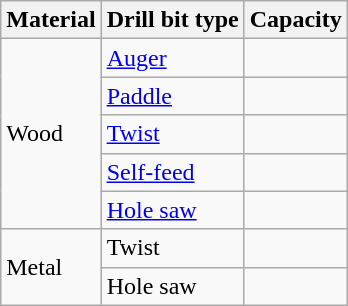<table class="wikitable">
<tr>
<th>Material</th>
<th>Drill bit type</th>
<th>Capacity</th>
</tr>
<tr>
<td rowspan="5">Wood</td>
<td><a href='#'>Auger</a></td>
<td></td>
</tr>
<tr>
<td><a href='#'>Paddle</a></td>
<td></td>
</tr>
<tr>
<td><a href='#'>Twist</a></td>
<td></td>
</tr>
<tr>
<td><a href='#'>Self-feed</a></td>
<td></td>
</tr>
<tr>
<td><a href='#'>Hole saw</a></td>
<td></td>
</tr>
<tr>
<td rowspan="2">Metal</td>
<td>Twist</td>
<td></td>
</tr>
<tr>
<td>Hole saw</td>
<td></td>
</tr>
</table>
